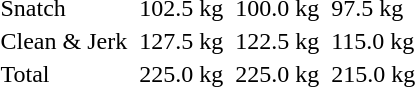<table>
<tr>
<td>Snatch</td>
<td></td>
<td>102.5 kg</td>
<td></td>
<td>100.0 kg</td>
<td></td>
<td>97.5 kg</td>
</tr>
<tr>
<td>Clean & Jerk</td>
<td></td>
<td>127.5 kg</td>
<td></td>
<td>122.5 kg</td>
<td></td>
<td>115.0 kg</td>
</tr>
<tr>
<td>Total</td>
<td></td>
<td>225.0 kg</td>
<td></td>
<td>225.0 kg</td>
<td></td>
<td>215.0 kg</td>
</tr>
</table>
